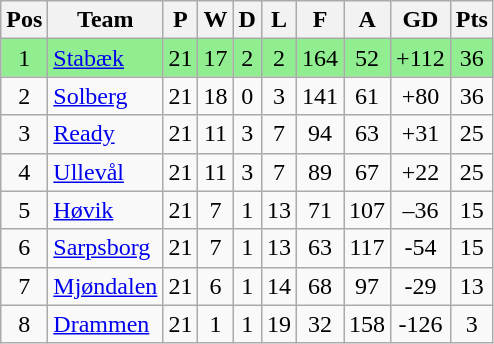<table class="wikitable sortable" style="text-align: center;">
<tr>
<th>Pos</th>
<th>Team</th>
<th>P</th>
<th>W</th>
<th>D</th>
<th>L</th>
<th>F</th>
<th>A</th>
<th>GD</th>
<th>Pts</th>
</tr>
<tr style="background:#90EE90;">
<td>1</td>
<td align="left"><a href='#'>Stabæk</a></td>
<td>21</td>
<td>17</td>
<td>2</td>
<td>2</td>
<td>164</td>
<td>52</td>
<td>+112</td>
<td>36</td>
</tr>
<tr>
<td>2</td>
<td align="left"><a href='#'>Solberg</a></td>
<td>21</td>
<td>18</td>
<td>0</td>
<td>3</td>
<td>141</td>
<td>61</td>
<td>+80</td>
<td>36</td>
</tr>
<tr>
<td>3</td>
<td align="left"><a href='#'>Ready</a></td>
<td>21</td>
<td>11</td>
<td>3</td>
<td>7</td>
<td>94</td>
<td>63</td>
<td>+31</td>
<td>25</td>
</tr>
<tr>
<td>4</td>
<td align="left"><a href='#'>Ullevål</a></td>
<td>21</td>
<td>11</td>
<td>3</td>
<td>7</td>
<td>89</td>
<td>67</td>
<td>+22</td>
<td>25</td>
</tr>
<tr>
<td>5</td>
<td align="left"><a href='#'>Høvik</a></td>
<td>21</td>
<td>7</td>
<td>1</td>
<td>13</td>
<td>71</td>
<td>107</td>
<td>–36</td>
<td>15</td>
</tr>
<tr>
<td>6</td>
<td align="left"><a href='#'>Sarpsborg</a></td>
<td>21</td>
<td>7</td>
<td>1</td>
<td>13</td>
<td>63</td>
<td>117</td>
<td>-54</td>
<td>15</td>
</tr>
<tr>
<td>7</td>
<td align="left"><a href='#'>Mjøndalen</a></td>
<td>21</td>
<td>6</td>
<td>1</td>
<td>14</td>
<td>68</td>
<td>97</td>
<td>-29</td>
<td>13</td>
</tr>
<tr>
<td>8</td>
<td align="left"><a href='#'>Drammen</a></td>
<td>21</td>
<td>1</td>
<td>1</td>
<td>19</td>
<td>32</td>
<td>158</td>
<td>-126</td>
<td>3</td>
</tr>
</table>
